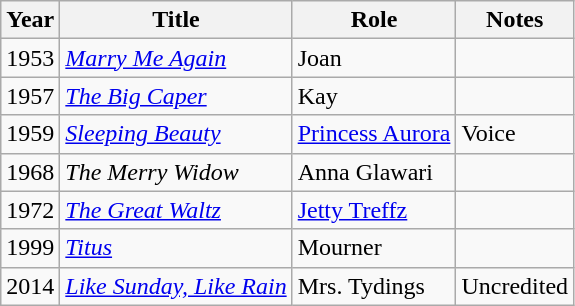<table class="wikitable sortable">
<tr>
<th>Year</th>
<th>Title</th>
<th>Role</th>
<th>Notes</th>
</tr>
<tr>
<td>1953</td>
<td><em><a href='#'>Marry Me Again</a></em></td>
<td>Joan</td>
<td></td>
</tr>
<tr>
<td>1957</td>
<td><em><a href='#'>The Big Caper</a></em></td>
<td>Kay</td>
<td></td>
</tr>
<tr>
<td>1959</td>
<td><em><a href='#'>Sleeping Beauty</a></em></td>
<td><a href='#'>Princess Aurora</a></td>
<td>Voice</td>
</tr>
<tr>
<td>1968</td>
<td><em>The Merry Widow</em></td>
<td>Anna Glawari</td>
<td></td>
</tr>
<tr>
<td>1972</td>
<td><em><a href='#'>The Great Waltz</a></em></td>
<td><a href='#'>Jetty Treffz</a></td>
<td></td>
</tr>
<tr>
<td>1999</td>
<td><em><a href='#'>Titus</a></em></td>
<td>Mourner</td>
<td></td>
</tr>
<tr>
<td>2014</td>
<td><em><a href='#'>Like Sunday, Like Rain</a></em></td>
<td>Mrs. Tydings</td>
<td>Uncredited</td>
</tr>
</table>
